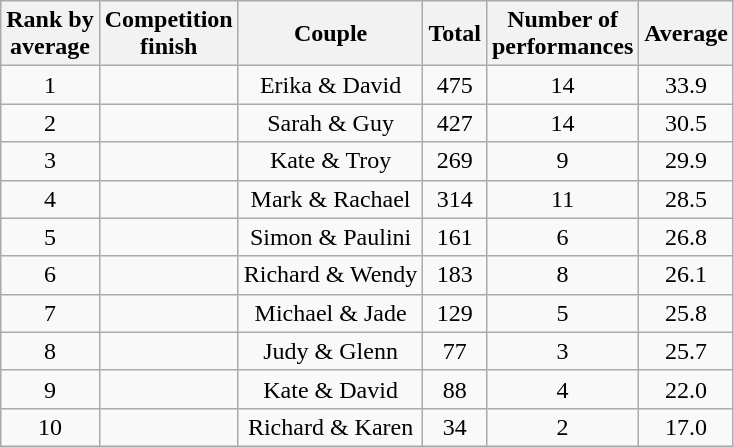<table class="wikitable sortable" style="text-align:center;">
<tr>
<th>Rank by<br>average</th>
<th>Competition<br>finish</th>
<th>Couple</th>
<th>Total</th>
<th>Number of<br>performances</th>
<th>Average</th>
</tr>
<tr>
<td>1</td>
<td></td>
<td>Erika & David</td>
<td>475</td>
<td>14</td>
<td>33.9</td>
</tr>
<tr>
<td>2</td>
<td></td>
<td>Sarah & Guy</td>
<td>427</td>
<td>14</td>
<td>30.5</td>
</tr>
<tr>
<td>3</td>
<td></td>
<td>Kate & Troy</td>
<td>269</td>
<td>9</td>
<td>29.9</td>
</tr>
<tr>
<td>4</td>
<td></td>
<td>Mark & Rachael</td>
<td>314</td>
<td>11</td>
<td>28.5</td>
</tr>
<tr>
<td>5</td>
<td></td>
<td>Simon & Paulini</td>
<td>161</td>
<td>6</td>
<td>26.8</td>
</tr>
<tr>
<td>6</td>
<td></td>
<td>Richard & Wendy</td>
<td>183</td>
<td>8</td>
<td>26.1</td>
</tr>
<tr>
<td>7</td>
<td></td>
<td>Michael & Jade</td>
<td>129</td>
<td>5</td>
<td>25.8</td>
</tr>
<tr>
<td>8</td>
<td></td>
<td>Judy & Glenn</td>
<td>77</td>
<td>3</td>
<td>25.7</td>
</tr>
<tr>
<td>9</td>
<td></td>
<td>Kate & David</td>
<td>88</td>
<td>4</td>
<td>22.0</td>
</tr>
<tr>
<td>10</td>
<td></td>
<td>Richard & Karen</td>
<td>34</td>
<td>2</td>
<td>17.0</td>
</tr>
</table>
